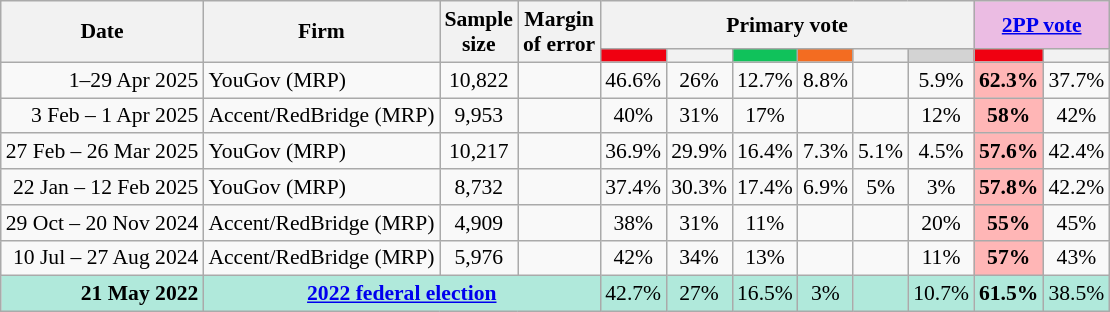<table class="nowrap wikitable tpl-blanktable" style=text-align:center;font-size:90%>
<tr>
<th rowspan=2>Date</th>
<th rowspan=2>Firm</th>
<th rowspan=2>Sample<br>size</th>
<th rowspan=2>Margin<br>of error</th>
<th colspan=6>Primary vote</th>
<th colspan=2 class=unsortable style=background:#ebbce3><a href='#'>2PP vote</a></th>
</tr>
<tr>
<th style="background:#F00011"></th>
<th style=background:></th>
<th style=background:#10C25B></th>
<th style=background:#f36c21></th>
<th style=background:></th>
<th style=background:lightgray></th>
<th style="background:#F00011"></th>
<th style=background:></th>
</tr>
<tr>
<td align=right>1–29 Apr 2025</td>
<td align=left>YouGov (MRP)</td>
<td>10,822</td>
<td></td>
<td>46.6%</td>
<td>26%</td>
<td>12.7%</td>
<td>8.8%</td>
<td></td>
<td>5.9%</td>
<th style="background:#FFB6B6">62.3%</th>
<td>37.7%</td>
</tr>
<tr>
<td align=right>3 Feb – 1 Apr 2025</td>
<td align=left>Accent/RedBridge (MRP)</td>
<td>9,953</td>
<td></td>
<td>40%</td>
<td>31%</td>
<td>17%</td>
<td></td>
<td></td>
<td>12%</td>
<th style="background:#FFB6B6">58%</th>
<td>42%</td>
</tr>
<tr>
<td align=right>27 Feb – 26 Mar 2025</td>
<td align=left>YouGov (MRP)</td>
<td>10,217</td>
<td></td>
<td>36.9%</td>
<td>29.9%</td>
<td>16.4%</td>
<td>7.3%</td>
<td>5.1%</td>
<td>4.5%</td>
<th style="background:#FFB6B6">57.6%</th>
<td>42.4%</td>
</tr>
<tr>
<td align=right>22 Jan – 12 Feb 2025</td>
<td align=left>YouGov (MRP)</td>
<td>8,732</td>
<td></td>
<td>37.4%</td>
<td>30.3%</td>
<td>17.4%</td>
<td>6.9%</td>
<td>5%</td>
<td>3%</td>
<th style="background:#FFB6B6">57.8%</th>
<td>42.2%</td>
</tr>
<tr>
<td align=right>29 Oct – 20 Nov 2024</td>
<td align=left>Accent/RedBridge (MRP)</td>
<td>4,909</td>
<td></td>
<td>38%</td>
<td>31%</td>
<td>11%</td>
<td></td>
<td></td>
<td>20%</td>
<th style="background:#FFB6B6">55%</th>
<td>45%</td>
</tr>
<tr>
<td align=right>10 Jul – 27 Aug 2024</td>
<td align=left>Accent/RedBridge (MRP)</td>
<td>5,976</td>
<td></td>
<td>42%</td>
<td>34%</td>
<td>13%</td>
<td></td>
<td></td>
<td>11%</td>
<th style="background:#FFB6B6">57%</th>
<td>43%</td>
</tr>
<tr style="background:#b0e9db">
<td style="text-align:right" data-sort-value="21-May-2022"><strong>21 May 2022</strong></td>
<td colspan="3" style="text-align:center"><strong><a href='#'>2022 federal election</a></strong></td>
<td>42.7%</td>
<td>27%</td>
<td>16.5%</td>
<td>3%</td>
<td></td>
<td>10.7%</td>
<td><strong>61.5%</strong></td>
<td>38.5%</td>
</tr>
</table>
